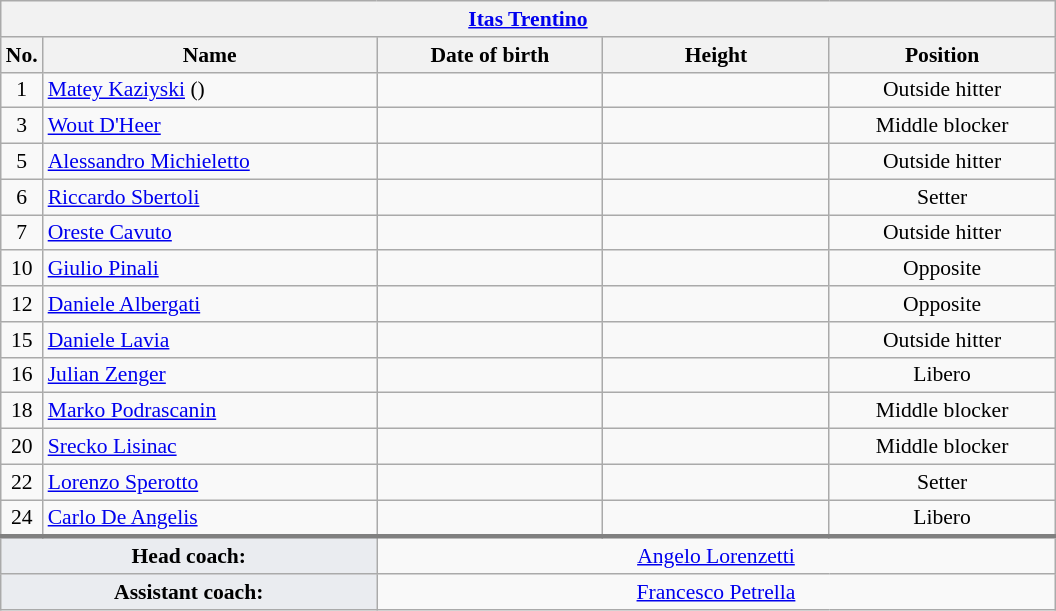<table class="wikitable collapsible collapsed" style="font-size:90%; text-align:center">
<tr>
<th colspan=5 style="width:30em"><a href='#'>Itas Trentino</a></th>
</tr>
<tr>
<th>No.</th>
<th style="width:15em">Name</th>
<th style="width:10em">Date of birth</th>
<th style="width:10em">Height</th>
<th style="width:10em">Position</th>
</tr>
<tr>
<td>1</td>
<td align=left> <a href='#'>Matey Kaziyski</a> ()</td>
<td align=right></td>
<td></td>
<td>Outside hitter</td>
</tr>
<tr>
<td>3</td>
<td align=left> <a href='#'>Wout D'Heer</a></td>
<td align=right></td>
<td></td>
<td>Middle blocker</td>
</tr>
<tr>
<td>5</td>
<td align=left> <a href='#'>Alessandro Michieletto</a></td>
<td align=right></td>
<td></td>
<td>Outside hitter</td>
</tr>
<tr>
<td>6</td>
<td align=left> <a href='#'>Riccardo Sbertoli</a></td>
<td align=right></td>
<td></td>
<td>Setter</td>
</tr>
<tr>
<td>7</td>
<td align=left> <a href='#'>Oreste Cavuto</a></td>
<td align=right></td>
<td></td>
<td>Outside hitter</td>
</tr>
<tr>
<td>10</td>
<td align=left> <a href='#'>Giulio Pinali</a></td>
<td align=right></td>
<td></td>
<td>Opposite</td>
</tr>
<tr>
<td>12</td>
<td align=left> <a href='#'>Daniele Albergati</a></td>
<td align=right></td>
<td></td>
<td>Opposite</td>
</tr>
<tr>
<td>15</td>
<td align=left> <a href='#'>Daniele Lavia</a></td>
<td align=right></td>
<td></td>
<td>Outside hitter</td>
</tr>
<tr>
<td>16</td>
<td align=left> <a href='#'>Julian Zenger</a></td>
<td align=right></td>
<td></td>
<td>Libero</td>
</tr>
<tr>
<td>18</td>
<td align=left> <a href='#'>Marko Podrascanin</a></td>
<td align=right></td>
<td></td>
<td>Middle blocker</td>
</tr>
<tr>
<td>20</td>
<td align=left> <a href='#'>Srecko Lisinac</a></td>
<td align=right></td>
<td></td>
<td>Middle blocker</td>
</tr>
<tr>
<td>22</td>
<td align=left> <a href='#'>Lorenzo Sperotto</a></td>
<td align=right></td>
<td></td>
<td>Setter</td>
</tr>
<tr>
<td>24</td>
<td align=left> <a href='#'>Carlo De Angelis</a></td>
<td align=right></td>
<td></td>
<td>Libero</td>
</tr>
<tr style="border-top: 3px solid grey">
<td colspan=2 style="background:#EAECF0"><strong>Head coach:</strong></td>
<td colspan=3> <a href='#'>Angelo Lorenzetti</a></td>
</tr>
<tr>
<td colspan=2 style="background:#EAECF0"><strong>Assistant coach:</strong></td>
<td colspan=3> <a href='#'>Francesco Petrella</a></td>
</tr>
</table>
